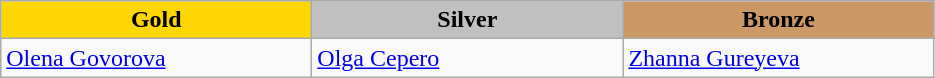<table class="wikitable" style="text-align:left">
<tr align="center">
<td width=200 bgcolor=gold><strong>Gold</strong></td>
<td width=200 bgcolor=silver><strong>Silver</strong></td>
<td width=200 bgcolor=CC9966><strong>Bronze</strong></td>
</tr>
<tr>
<td><a href='#'>Olena Govorova</a><br><em></em></td>
<td><a href='#'>Olga Cepero</a><br><em></em></td>
<td><a href='#'>Zhanna Gureyeva</a><br><em></em></td>
</tr>
</table>
